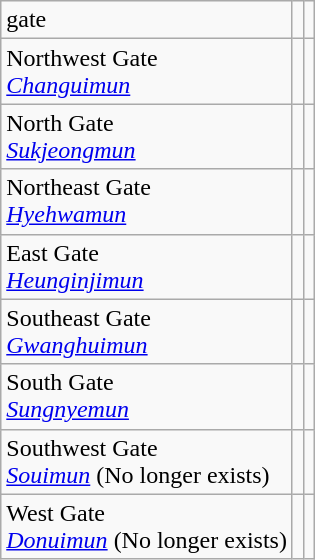<table class="wikitable">
<tr>
<td>gate</td>
<td></td>
<td></td>
</tr>
<tr>
<td>Northwest Gate<br><em><a href='#'>Changuimun</a></em></td>
<td></td>
<td></td>
</tr>
<tr>
<td>North Gate<br><em><a href='#'>Sukjeongmun</a></em></td>
<td></td>
<td></td>
</tr>
<tr>
<td>Northeast Gate<br><em><a href='#'>Hyehwamun</a></em></td>
<td></td>
<td></td>
</tr>
<tr>
<td>East Gate<br><em><a href='#'>Heunginjimun</a></em></td>
<td></td>
<td></td>
</tr>
<tr>
<td>Southeast Gate<br><em><a href='#'>Gwanghuimun</a></em></td>
<td></td>
<td></td>
</tr>
<tr>
<td>South Gate<br><em><a href='#'>Sungnyemun</a></em></td>
<td></td>
<td></td>
</tr>
<tr>
<td>Southwest Gate<br><em><a href='#'>Souimun</a></em>
(No longer exists)</td>
<td></td>
<td></td>
</tr>
<tr>
<td>West Gate<br><em><a href='#'>Donuimun</a></em>
(No longer exists)</td>
<td></td>
<td></td>
</tr>
</table>
